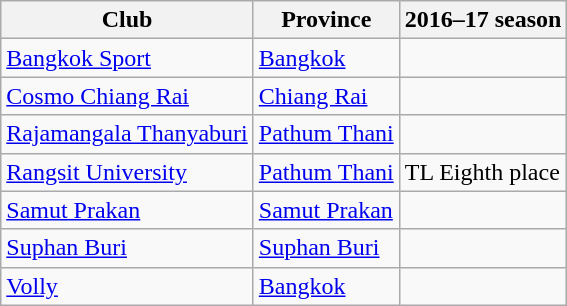<table class="wikitable sortable">
<tr>
<th>Club</th>
<th>Province</th>
<th>2016–17 season</th>
</tr>
<tr>
<td><a href='#'>Bangkok Sport</a></td>
<td><a href='#'>Bangkok</a></td>
<td></td>
</tr>
<tr>
<td><a href='#'>Cosmo Chiang Rai</a></td>
<td><a href='#'>Chiang Rai</a></td>
<td></td>
</tr>
<tr>
<td><a href='#'>Rajamangala Thanyaburi</a></td>
<td><a href='#'>Pathum Thani</a></td>
<td></td>
</tr>
<tr>
<td><a href='#'>Rangsit University</a></td>
<td><a href='#'>Pathum Thani</a></td>
<td>TL Eighth place</td>
</tr>
<tr>
<td><a href='#'>Samut Prakan</a></td>
<td><a href='#'>Samut Prakan</a></td>
<td></td>
</tr>
<tr>
<td><a href='#'>Suphan Buri</a></td>
<td><a href='#'>Suphan Buri</a></td>
<td></td>
</tr>
<tr>
<td><a href='#'>Volly</a></td>
<td><a href='#'>Bangkok</a></td>
<td></td>
</tr>
</table>
